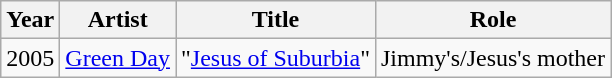<table class="wikitable sortable">
<tr>
<th>Year</th>
<th>Artist</th>
<th>Title</th>
<th>Role</th>
</tr>
<tr>
<td>2005</td>
<td><a href='#'>Green Day</a></td>
<td>"<a href='#'>Jesus of Suburbia</a>"</td>
<td>Jimmy's/Jesus's mother</td>
</tr>
</table>
